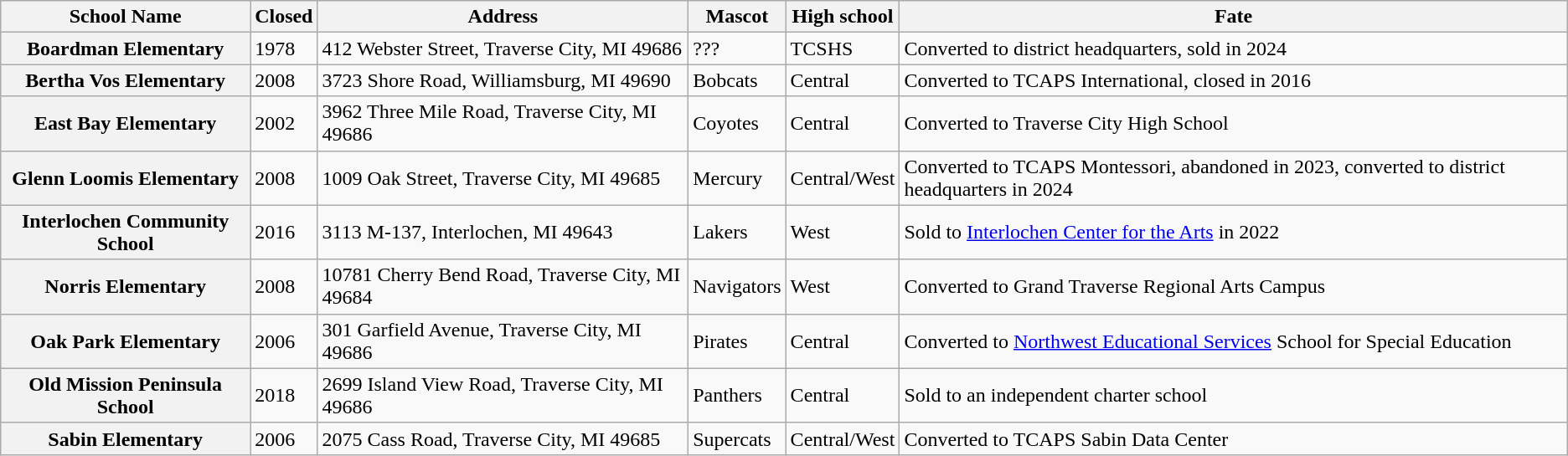<table class="wikitable sortable plainrowheaders">
<tr>
<th scope="col">School Name</th>
<th scope="col">Closed</th>
<th scope="col">Address</th>
<th scope="col">Mascot</th>
<th scope="col">High school</th>
<th scope="col">Fate</th>
</tr>
<tr>
<th scope="row">Boardman Elementary</th>
<td>1978</td>
<td>412 Webster Street, Traverse City, MI 49686</td>
<td>???</td>
<td>TCSHS</td>
<td>Converted to district headquarters, sold in 2024</td>
</tr>
<tr>
<th scope="row">Bertha Vos Elementary</th>
<td>2008</td>
<td>3723 Shore Road, Williamsburg, MI 49690</td>
<td>Bobcats</td>
<td>Central</td>
<td>Converted to TCAPS International, closed in 2016</td>
</tr>
<tr>
<th scope="row">East Bay Elementary</th>
<td>2002</td>
<td>3962 Three Mile Road, Traverse City, MI 49686</td>
<td>Coyotes</td>
<td>Central</td>
<td>Converted to Traverse City High School</td>
</tr>
<tr>
<th scope="row">Glenn Loomis Elementary</th>
<td>2008</td>
<td>1009 Oak Street, Traverse City, MI 49685</td>
<td>Mercury</td>
<td>Central/West</td>
<td>Converted to TCAPS Montessori, abandoned in 2023, converted to district headquarters in 2024</td>
</tr>
<tr>
<th scope="row">Interlochen Community School</th>
<td>2016</td>
<td>3113 M-137, Interlochen, MI 49643</td>
<td>Lakers</td>
<td>West</td>
<td>Sold to <a href='#'>Interlochen Center for the Arts</a> in 2022</td>
</tr>
<tr>
<th scope="row">Norris Elementary</th>
<td>2008</td>
<td>10781 Cherry Bend Road, Traverse City, MI 49684</td>
<td>Navigators</td>
<td>West</td>
<td>Converted to Grand Traverse Regional Arts Campus</td>
</tr>
<tr>
<th scope="row">Oak Park Elementary</th>
<td>2006</td>
<td>301 Garfield Avenue, Traverse City, MI 49686</td>
<td>Pirates</td>
<td>Central</td>
<td>Converted to <a href='#'>Northwest Educational Services</a> School for Special Education</td>
</tr>
<tr>
<th scope="row">Old Mission Peninsula School</th>
<td>2018</td>
<td>2699 Island View Road, Traverse City, MI 49686</td>
<td>Panthers</td>
<td>Central</td>
<td>Sold to an independent charter school</td>
</tr>
<tr>
<th scope="row">Sabin Elementary</th>
<td>2006</td>
<td>2075 Cass Road, Traverse City, MI 49685</td>
<td>Supercats</td>
<td>Central/West</td>
<td>Converted to TCAPS Sabin Data Center</td>
</tr>
</table>
